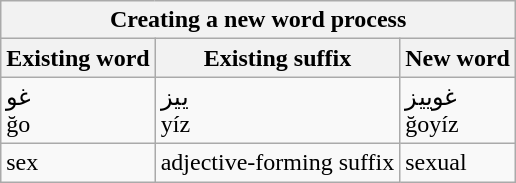<table class="wikitable">
<tr>
<th colspan="3">Creating a new word process</th>
</tr>
<tr>
<th>Existing word</th>
<th>Existing suffix</th>
<th>New word</th>
</tr>
<tr>
<td>غو<br>ğo</td>
<td>ييز<br>yíz</td>
<td>غوييز<br>ğoyíz</td>
</tr>
<tr>
<td>sex</td>
<td>adjective-forming suffix</td>
<td>sexual</td>
</tr>
</table>
